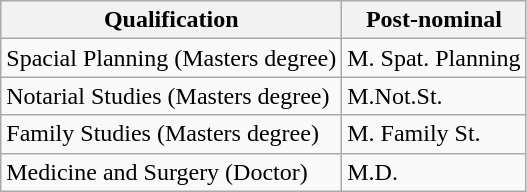<table class="wikitable">
<tr>
<th>Qualification</th>
<th>Post-nominal</th>
</tr>
<tr>
<td>Spacial Planning (Masters degree)</td>
<td>M. Spat. Planning</td>
</tr>
<tr>
<td>Notarial Studies (Masters degree)</td>
<td>M.Not.St.</td>
</tr>
<tr>
<td>Family Studies (Masters degree)</td>
<td>M. Family St.</td>
</tr>
<tr>
<td>Medicine and Surgery (Doctor)</td>
<td>M.D.</td>
</tr>
</table>
